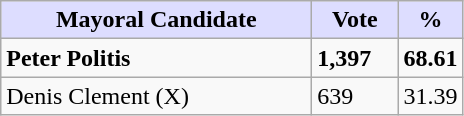<table class="wikitable">
<tr>
<th style="background:#ddf; width:200px;">Mayoral Candidate</th>
<th style="background:#ddf; width:50px;">Vote</th>
<th style="background:#ddf; width:30px;">%</th>
</tr>
<tr>
<td><strong>Peter Politis</strong></td>
<td><strong>1,397</strong></td>
<td><strong>68.61</strong></td>
</tr>
<tr>
<td>Denis Clement (X)</td>
<td>639</td>
<td>31.39</td>
</tr>
</table>
